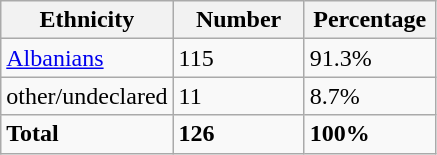<table class="wikitable">
<tr>
<th width="100px">Ethnicity</th>
<th width="80px">Number</th>
<th width="80px">Percentage</th>
</tr>
<tr>
<td><a href='#'>Albanians</a></td>
<td>115</td>
<td>91.3%</td>
</tr>
<tr>
<td>other/undeclared</td>
<td>11</td>
<td>8.7%</td>
</tr>
<tr>
<td><strong>Total</strong></td>
<td><strong>126</strong></td>
<td><strong>100%</strong></td>
</tr>
</table>
